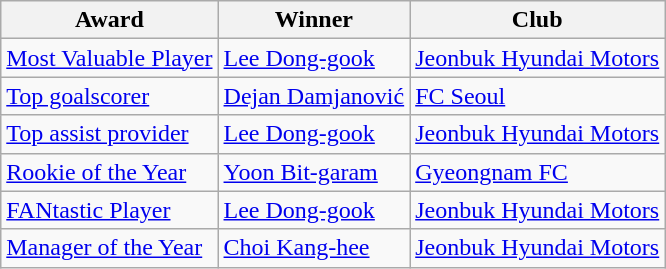<table class="wikitable">
<tr>
<th>Award</th>
<th>Winner</th>
<th>Club</th>
</tr>
<tr>
<td><a href='#'>Most Valuable Player</a></td>
<td> <a href='#'>Lee Dong-gook</a></td>
<td><a href='#'>Jeonbuk Hyundai Motors</a></td>
</tr>
<tr>
<td><a href='#'>Top goalscorer</a></td>
<td> <a href='#'>Dejan Damjanović</a></td>
<td><a href='#'>FC Seoul</a></td>
</tr>
<tr>
<td><a href='#'>Top assist provider</a></td>
<td> <a href='#'>Lee Dong-gook</a></td>
<td><a href='#'>Jeonbuk Hyundai Motors</a></td>
</tr>
<tr>
<td><a href='#'>Rookie of the Year</a></td>
<td> <a href='#'>Yoon Bit-garam</a></td>
<td><a href='#'>Gyeongnam FC</a></td>
</tr>
<tr>
<td><a href='#'>FANtastic Player</a></td>
<td> <a href='#'>Lee Dong-gook</a></td>
<td><a href='#'>Jeonbuk Hyundai Motors</a></td>
</tr>
<tr>
<td><a href='#'>Manager of the Year</a></td>
<td> <a href='#'>Choi Kang-hee</a></td>
<td><a href='#'>Jeonbuk Hyundai Motors</a></td>
</tr>
</table>
